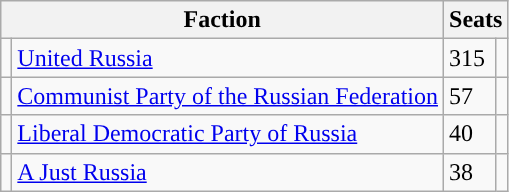<table class=wikitable>
<tr>
<th colspan=2>Faction</th>
<th colspan=2>Seats</th>
</tr>
<tr>
<td style="background-color:"></td>
<td><a href='#'>United Russia</a></td>
<td>315</td>
<td style="background-color:"></td>
</tr>
<tr>
<td style="background-color:"></td>
<td><a href='#'>Communist Party of the Russian Federation</a></td>
<td>57</td>
<td style="background-color:"></td>
</tr>
<tr>
<td style="background-color:"></td>
<td><a href='#'>Liberal Democratic Party of Russia</a></td>
<td>40</td>
<td style="background-color:"></td>
</tr>
<tr>
<td style="background-color:"></td>
<td><a href='#'>A Just Russia</a></td>
<td>38</td>
<td style="background-color:"></td>
</tr>
</table>
